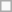<table class=wikitable>
<tr>
<td> </td>
</tr>
</table>
